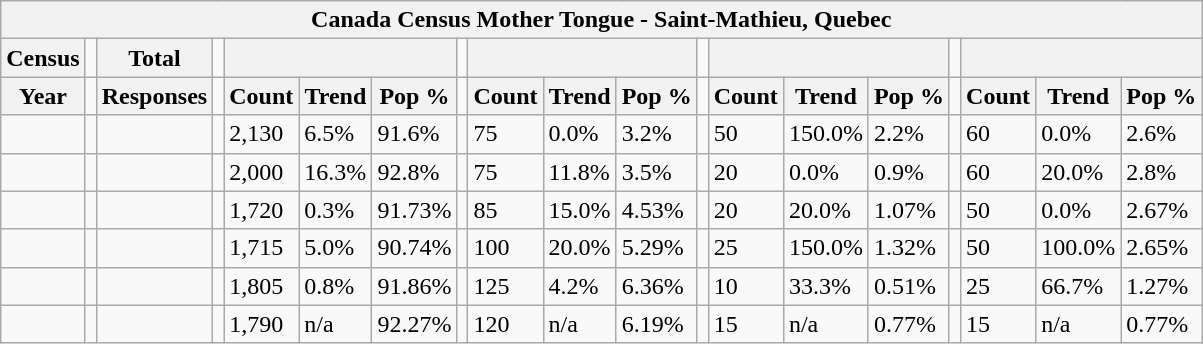<table class="wikitable">
<tr>
<th colspan="19">Canada Census Mother Tongue - Saint-Mathieu, Quebec</th>
</tr>
<tr>
<th>Census</th>
<td></td>
<th>Total</th>
<td colspan="1"></td>
<th colspan="3"></th>
<td colspan="1"></td>
<th colspan="3"></th>
<td colspan="1"></td>
<th colspan="3"></th>
<td colspan="1"></td>
<th colspan="3"></th>
</tr>
<tr>
<th>Year</th>
<td></td>
<th>Responses</th>
<td></td>
<th>Count</th>
<th>Trend</th>
<th>Pop %</th>
<td></td>
<th>Count</th>
<th>Trend</th>
<th>Pop %</th>
<td></td>
<th>Count</th>
<th>Trend</th>
<th>Pop %</th>
<td></td>
<th>Count</th>
<th>Trend</th>
<th>Pop %</th>
</tr>
<tr>
<td></td>
<td></td>
<td></td>
<td></td>
<td>2,130</td>
<td> 6.5%</td>
<td>91.6%</td>
<td></td>
<td>75</td>
<td> 0.0%</td>
<td>3.2%</td>
<td></td>
<td>50</td>
<td> 150.0%</td>
<td>2.2%</td>
<td></td>
<td>60</td>
<td> 0.0%</td>
<td>2.6%</td>
</tr>
<tr>
<td></td>
<td></td>
<td></td>
<td></td>
<td>2,000</td>
<td> 16.3%</td>
<td>92.8%</td>
<td></td>
<td>75</td>
<td> 11.8%</td>
<td>3.5%</td>
<td></td>
<td>20</td>
<td> 0.0%</td>
<td>0.9%</td>
<td></td>
<td>60</td>
<td> 20.0%</td>
<td>2.8%</td>
</tr>
<tr>
<td></td>
<td></td>
<td></td>
<td></td>
<td>1,720</td>
<td> 0.3%</td>
<td>91.73%</td>
<td></td>
<td>85</td>
<td> 15.0%</td>
<td>4.53%</td>
<td></td>
<td>20</td>
<td> 20.0%</td>
<td>1.07%</td>
<td></td>
<td>50</td>
<td> 0.0%</td>
<td>2.67%</td>
</tr>
<tr>
<td></td>
<td></td>
<td></td>
<td></td>
<td>1,715</td>
<td> 5.0%</td>
<td>90.74%</td>
<td></td>
<td>100</td>
<td> 20.0%</td>
<td>5.29%</td>
<td></td>
<td>25</td>
<td> 150.0%</td>
<td>1.32%</td>
<td></td>
<td>50</td>
<td> 100.0%</td>
<td>2.65%</td>
</tr>
<tr>
<td></td>
<td></td>
<td></td>
<td></td>
<td>1,805</td>
<td> 0.8%</td>
<td>91.86%</td>
<td></td>
<td>125</td>
<td> 4.2%</td>
<td>6.36%</td>
<td></td>
<td>10</td>
<td> 33.3%</td>
<td>0.51%</td>
<td></td>
<td>25</td>
<td> 66.7%</td>
<td>1.27%</td>
</tr>
<tr>
<td></td>
<td></td>
<td></td>
<td></td>
<td>1,790</td>
<td>n/a</td>
<td>92.27%</td>
<td></td>
<td>120</td>
<td>n/a</td>
<td>6.19%</td>
<td></td>
<td>15</td>
<td>n/a</td>
<td>0.77%</td>
<td></td>
<td>15</td>
<td>n/a</td>
<td>0.77%</td>
</tr>
</table>
